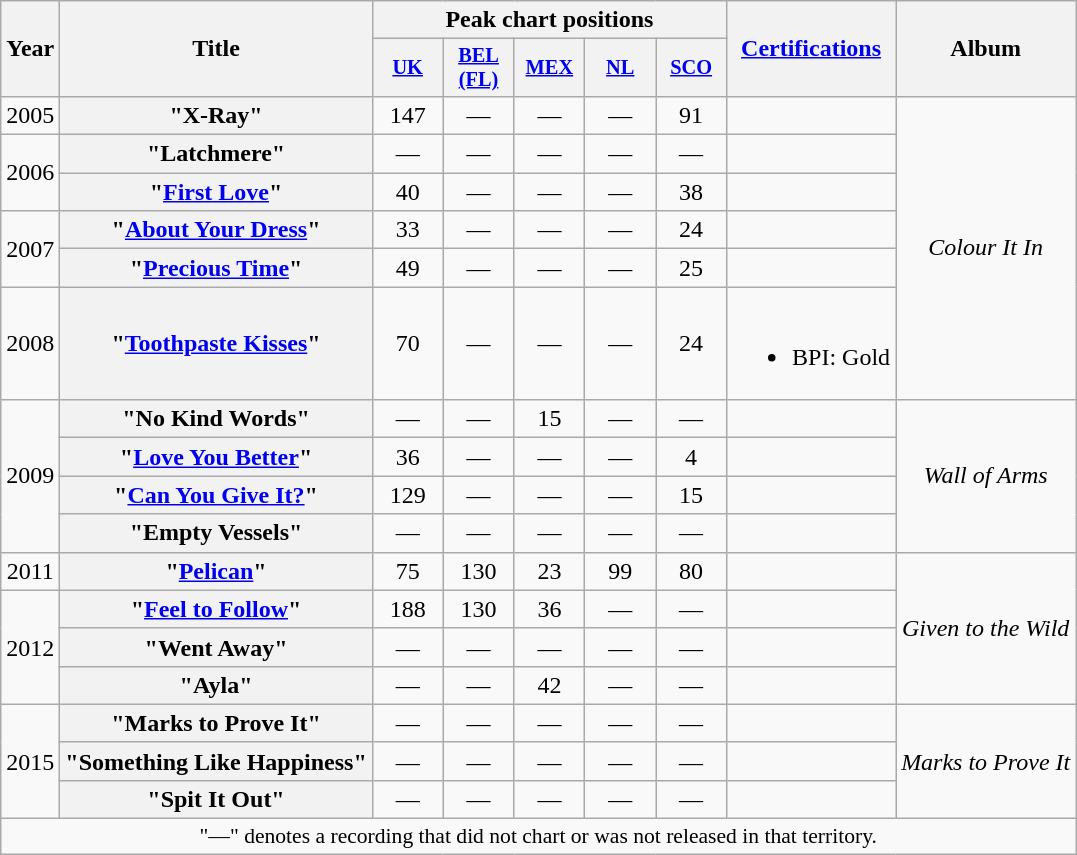<table class="wikitable plainrowheaders" style="text-align:center;" border="1">
<tr>
<th scope="col" rowspan="2">Year</th>
<th scope="col" rowspan="2">Title</th>
<th scope="col" colspan="5">Peak chart positions</th>
<th scope="col" rowspan="2"><a href='#'>Certifications</a></th>
<th scope="col" rowspan="2">Album</th>
</tr>
<tr>
<th scope="col" style="width:3em;font-size:85%;"><a href='#'>UK</a> <br></th>
<th scope="col" style="width:3em;font-size:85%;"><a href='#'>BEL<br>(FL)</a><br></th>
<th scope="col" style="width:3em;font-size:85%;"><a href='#'>MEX</a><br></th>
<th scope="col" style="width:3em;font-size:85%;"><a href='#'>NL</a><br></th>
<th scope="col" style="width:3em;font-size:85%;"><a href='#'>SCO</a><br></th>
</tr>
<tr>
<td>2005</td>
<th scope="row">"X-Ray"</th>
<td>147</td>
<td>—</td>
<td>—</td>
<td>—</td>
<td>91</td>
<td></td>
<td rowspan="6"><em>Colour It In</em></td>
</tr>
<tr>
<td rowspan="2">2006</td>
<th scope="row">"Latchmere"</th>
<td>—</td>
<td>—</td>
<td>—</td>
<td>—</td>
<td>—</td>
<td></td>
</tr>
<tr>
<th scope="row">"<a href='#'>First Love</a>"</th>
<td>40</td>
<td>—</td>
<td>—</td>
<td>—</td>
<td>38</td>
<td></td>
</tr>
<tr>
<td rowspan="2">2007</td>
<th scope="row">"<a href='#'>About Your Dress</a>"</th>
<td>33</td>
<td>—</td>
<td>—</td>
<td>—</td>
<td>24</td>
<td></td>
</tr>
<tr>
<th scope="row">"<a href='#'>Precious Time</a>"</th>
<td>49</td>
<td>—</td>
<td>—</td>
<td>—</td>
<td>25</td>
<td></td>
</tr>
<tr>
<td>2008</td>
<th scope="row">"<a href='#'>Toothpaste Kisses</a>"</th>
<td>70</td>
<td>—</td>
<td>—</td>
<td>—</td>
<td>24</td>
<td><br><ul><li>BPI: Gold</li></ul></td>
</tr>
<tr>
<td rowspan="4">2009</td>
<th scope="row">"No Kind Words"</th>
<td>—</td>
<td>—</td>
<td>15</td>
<td>—</td>
<td>—</td>
<td></td>
<td rowspan="4"><em>Wall of Arms</em></td>
</tr>
<tr>
<th scope="row">"<a href='#'>Love You Better</a>"</th>
<td>36</td>
<td>—</td>
<td>—</td>
<td>—</td>
<td>4</td>
<td></td>
</tr>
<tr>
<th scope="row">"<a href='#'>Can You Give It?</a>"</th>
<td>129</td>
<td>—</td>
<td>—</td>
<td>—</td>
<td>15</td>
<td></td>
</tr>
<tr>
<th scope="row">"Empty Vessels"</th>
<td>—</td>
<td>—</td>
<td>—</td>
<td>—</td>
<td>—</td>
<td></td>
</tr>
<tr>
<td rowspan="1">2011</td>
<th scope="row">"<a href='#'>Pelican</a>"</th>
<td>75</td>
<td>130</td>
<td>23</td>
<td>99</td>
<td>80</td>
<td></td>
<td rowspan="4"><em>Given to the Wild</em></td>
</tr>
<tr>
<td rowspan="3">2012</td>
<th scope="row">"<a href='#'>Feel to Follow</a>"</th>
<td>188</td>
<td>130</td>
<td>36</td>
<td>—</td>
<td>—</td>
<td></td>
</tr>
<tr>
<th scope="row">"Went Away"</th>
<td>—</td>
<td>—</td>
<td>—</td>
<td>—</td>
<td>—</td>
<td></td>
</tr>
<tr>
<th scope="row">"Ayla"</th>
<td>—</td>
<td>—</td>
<td>42</td>
<td>—</td>
<td>—</td>
<td></td>
</tr>
<tr>
<td rowspan="3">2015</td>
<th scope="row">"Marks to Prove It"</th>
<td>—</td>
<td>—</td>
<td>—</td>
<td>—</td>
<td>—</td>
<td></td>
<td rowspan="3"><em>Marks to Prove It</em></td>
</tr>
<tr>
<th scope="row">"Something Like Happiness"</th>
<td>—</td>
<td>—</td>
<td>—</td>
<td>—</td>
<td>—</td>
<td></td>
</tr>
<tr>
<th scope="row">"Spit It Out"</th>
<td>—</td>
<td>—</td>
<td>—</td>
<td>—</td>
<td>—</td>
<td></td>
</tr>
<tr>
<td colspan="9" style="font-size:90%">"—" denotes a recording that did not chart or was not released in that territory.</td>
</tr>
</table>
